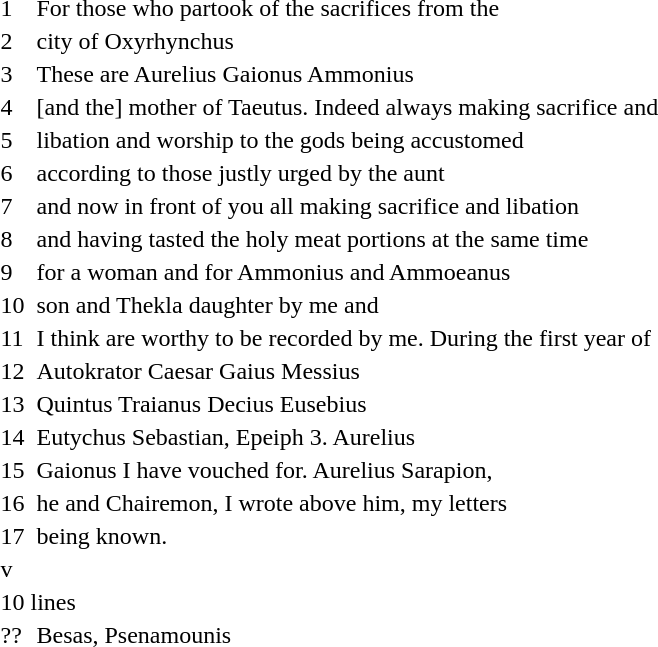<table>
<tr>
<td>1</td>
<td></td>
<td>For those who partook of the sacrifices from the</td>
</tr>
<tr>
<td>2</td>
<td></td>
<td>city of Oxyrhynchus</td>
</tr>
<tr>
<td>3</td>
<td></td>
<td>These are Aurelius Gaionus Ammonius</td>
</tr>
<tr>
<td>4</td>
<td></td>
<td>[and the] mother of Taeutus. Indeed always making sacrifice and</td>
</tr>
<tr>
<td>5</td>
<td></td>
<td>libation and worship to the gods being accustomed</td>
</tr>
<tr>
<td>6</td>
<td></td>
<td>according to those justly urged by the aunt</td>
</tr>
<tr>
<td>7</td>
<td></td>
<td>and now in front of you all making sacrifice and libation</td>
</tr>
<tr>
<td>8</td>
<td></td>
<td>and having tasted the holy meat portions at the same time</td>
</tr>
<tr>
<td>9</td>
<td></td>
<td>for a woman and for Ammonius and Ammoeanus</td>
</tr>
<tr>
<td>10</td>
<td></td>
<td>son and Thekla daughter by me and</td>
</tr>
<tr>
<td>11</td>
<td></td>
<td>I think are worthy to be recorded by me. During the first year of</td>
</tr>
<tr>
<td>12</td>
<td></td>
<td>Autokrator Caesar Gaius Messius</td>
</tr>
<tr>
<td>13</td>
<td></td>
<td>Quintus Traianus Decius Eusebius</td>
</tr>
<tr>
<td>14</td>
<td></td>
<td>Eutychus Sebastian, Epeiph 3. Aurelius</td>
</tr>
<tr>
<td>15</td>
<td></td>
<td>Gaionus I have vouched for. Aurelius Sarapion,</td>
</tr>
<tr>
<td>16</td>
<td></td>
<td>he and Chairemon, I wrote above him, my letters</td>
</tr>
<tr>
<td>17</td>
<td></td>
<td>being known.</td>
</tr>
<tr>
<td colspan=3>v</td>
</tr>
<tr>
<td colspan=3>10 lines</td>
</tr>
<tr>
<td>??</td>
<td></td>
<td>Besas, Psenamounis</td>
</tr>
<tr>
</tr>
</table>
